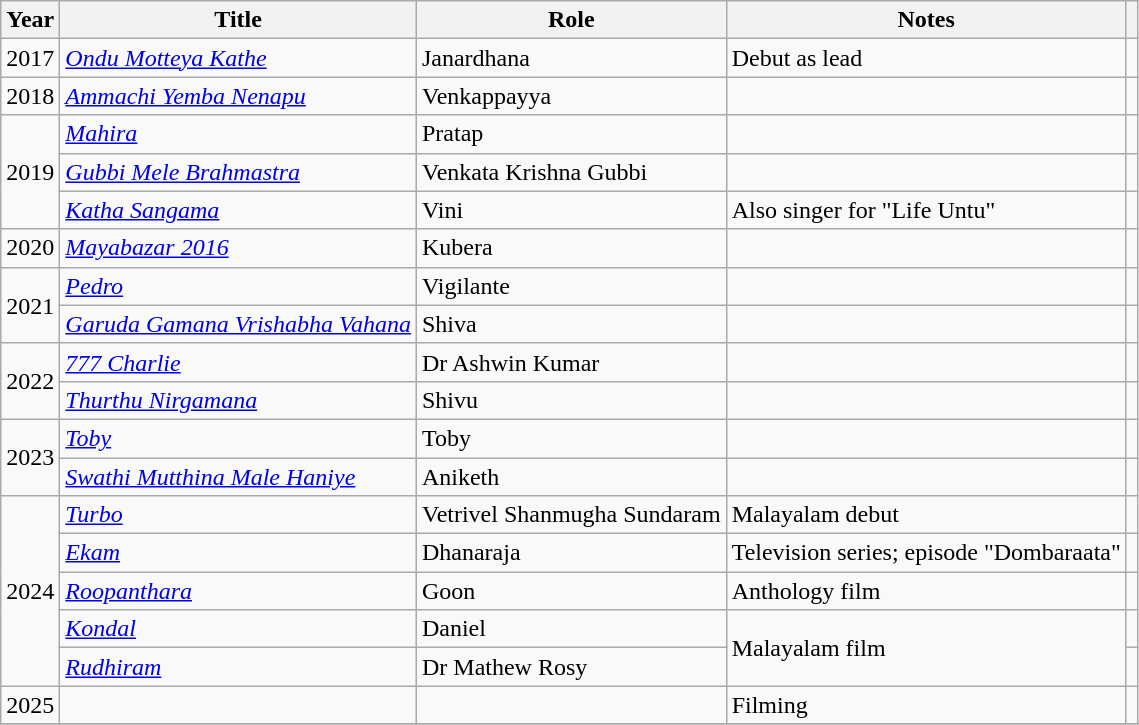<table class="wikitable sortable ">
<tr>
<th scope="col">Year</th>
<th scope="col">Title</th>
<th scope="col">Role</th>
<th scope="col">Notes</th>
<th class="unsortable"></th>
</tr>
<tr>
<td>2017</td>
<td><em><a href='#'>Ondu Motteya Kathe</a></em></td>
<td>Janardhana</td>
<td>Debut as lead</td>
<td></td>
</tr>
<tr>
<td>2018</td>
<td><em><a href='#'>Ammachi Yemba Nenapu</a></em></td>
<td>Venkappayya</td>
<td></td>
<td></td>
</tr>
<tr>
<td rowspan="3">2019</td>
<td><em><a href='#'>Mahira</a></em></td>
<td>Pratap</td>
<td></td>
<td></td>
</tr>
<tr>
<td><em><a href='#'>Gubbi Mele Brahmastra</a></em></td>
<td>Venkata Krishna Gubbi</td>
<td></td>
<td></td>
</tr>
<tr>
<td><em><a href='#'>Katha Sangama</a></em></td>
<td>Vini</td>
<td>Also singer for "Life Untu"</td>
<td></td>
</tr>
<tr>
<td>2020</td>
<td><em><a href='#'>Mayabazar 2016</a></em></td>
<td>Kubera</td>
<td></td>
<td></td>
</tr>
<tr>
<td rowspan="2">2021</td>
<td><em><a href='#'>Pedro</a></em></td>
<td>Vigilante</td>
<td></td>
<td></td>
</tr>
<tr>
<td><em><a href='#'>Garuda Gamana Vrishabha Vahana</a></em></td>
<td>Shiva</td>
<td></td>
<td></td>
</tr>
<tr>
<td rowspan="2">2022</td>
<td><em><a href='#'>777 Charlie</a></em></td>
<td>Dr Ashwin Kumar</td>
<td></td>
<td></td>
</tr>
<tr>
<td><em><a href='#'>Thurthu Nirgamana</a></em></td>
<td>Shivu</td>
<td></td>
<td></td>
</tr>
<tr>
<td rowspan="2">2023</td>
<td><em><a href='#'>Toby</a></em></td>
<td>Toby</td>
<td></td>
<td></td>
</tr>
<tr>
<td><em><a href='#'>Swathi Mutthina Male Haniye</a></em></td>
<td>Aniketh</td>
<td></td>
<td></td>
</tr>
<tr>
<td rowspan="5">2024</td>
<td><em><a href='#'>Turbo</a></em></td>
<td>Vetrivel Shanmugha Sundaram</td>
<td>Malayalam debut</td>
<td></td>
</tr>
<tr>
<td><em><a href='#'>Ekam</a></em></td>
<td>Dhanaraja</td>
<td>Television series; episode "Dombaraata"</td>
<td></td>
</tr>
<tr>
<td><em><a href='#'>Roopanthara</a></em></td>
<td>Goon</td>
<td>Anthology film</td>
<td></td>
</tr>
<tr>
<td><em><a href='#'>Kondal</a></em></td>
<td>Daniel</td>
<td rowspan="2">Malayalam film</td>
<td></td>
</tr>
<tr>
<td><em> <a href='#'>Rudhiram</a></em></td>
<td>Dr Mathew Rosy</td>
<td></td>
</tr>
<tr>
<td rowspan="1">2025</td>
<td></td>
<td></td>
<td>Filming</td>
<td></td>
</tr>
<tr>
</tr>
</table>
